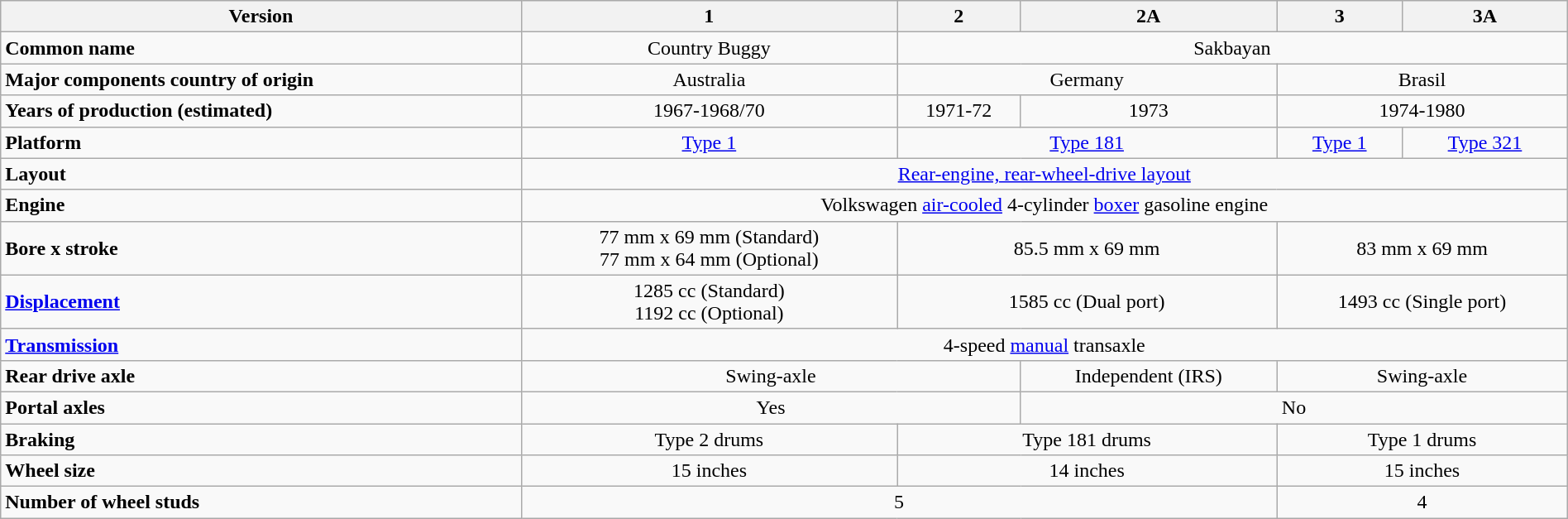<table class="wikitable" style="width:100%; align:center; text-align:center">
<tr>
<th>Version</th>
<th>1</th>
<th>2</th>
<th>2A</th>
<th>3</th>
<th>3A</th>
</tr>
<tr>
<td align=left><strong>Common name</strong></td>
<td>Country Buggy</td>
<td colspan="4">Sakbayan</td>
</tr>
<tr>
<td align=left><strong>Major components country of origin</strong></td>
<td>Australia</td>
<td colspan="2">Germany</td>
<td colspan="2">Brasil</td>
</tr>
<tr>
<td align=left><strong>Years of production (estimated)</strong></td>
<td>1967-1968/70</td>
<td>1971-72</td>
<td>1973</td>
<td colspan="2">1974-1980</td>
</tr>
<tr>
<td align=left><strong>Platform</strong></td>
<td><a href='#'>Type 1</a></td>
<td colspan="2"><a href='#'>Type 181</a></td>
<td><a href='#'>Type 1</a></td>
<td><a href='#'>Type 321</a></td>
</tr>
<tr>
<td align=left><strong>Layout</strong></td>
<td colspan="5"><a href='#'>Rear-engine, rear-wheel-drive layout</a></td>
</tr>
<tr>
<td align=left><strong>Engine</strong></td>
<td colspan="5">Volkswagen <a href='#'>air-cooled</a> 4-cylinder <a href='#'>boxer</a> gasoline engine</td>
</tr>
<tr>
<td align=left><strong>Bore x stroke</strong></td>
<td>77 mm x 69 mm (Standard)<br>77 mm x 64 mm (Optional)</td>
<td colspan="2">85.5 mm x 69 mm</td>
<td colspan="2">83 mm x 69 mm</td>
</tr>
<tr>
<td align=left><strong><a href='#'>Displacement</a></strong></td>
<td>1285 cc (Standard)<br>1192 cc (Optional)</td>
<td colspan="2">1585 cc (Dual port)</td>
<td colspan="2">1493 cc (Single port)</td>
</tr>
<tr>
<td align=left><strong><a href='#'>Transmission</a></strong></td>
<td colspan="5">4-speed <a href='#'>manual</a> transaxle</td>
</tr>
<tr>
<td align=left><strong>Rear drive axle</strong></td>
<td colspan="2">Swing-axle</td>
<td>Independent (IRS)</td>
<td colspan="2">Swing-axle</td>
</tr>
<tr>
<td align=left><strong>Portal axles</strong></td>
<td colspan="2">Yes</td>
<td colspan="3">No</td>
</tr>
<tr>
<td align=left><strong>Braking</strong></td>
<td>Type 2 drums</td>
<td colspan="2">Type 181 drums</td>
<td colspan="2">Type 1 drums</td>
</tr>
<tr>
<td align=left><strong>Wheel size</strong></td>
<td>15 inches</td>
<td colspan="2">14 inches</td>
<td colspan="2">15 inches</td>
</tr>
<tr>
<td align=left><strong>Number of wheel studs</strong></td>
<td colspan="3">5</td>
<td colspan="2">4</td>
</tr>
</table>
